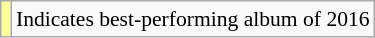<table class="wikitable plainrowheaders" style="font-size:90%;">
<tr>
<td style="background-color:#FFFF99"></td>
<td>Indicates best-performing album of 2016</td>
</tr>
</table>
